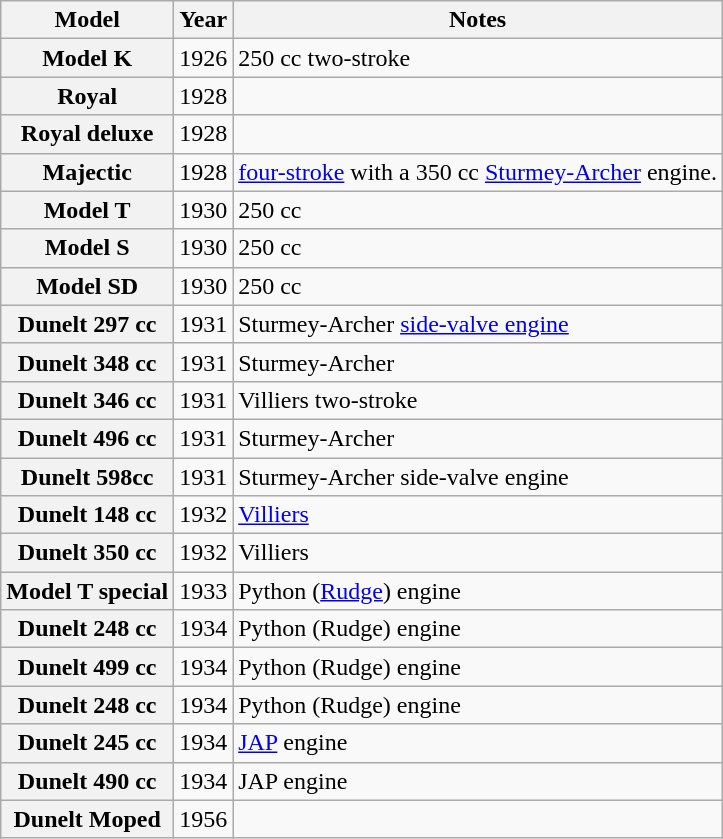<table class="wikitable">
<tr>
<th>Model</th>
<th>Year</th>
<th>Notes</th>
</tr>
<tr>
<th scope= "row">Model K</th>
<td>1926</td>
<td>250 cc two-stroke</td>
</tr>
<tr>
<th scope= "row">Royal</th>
<td>1928</td>
<td></td>
</tr>
<tr>
<th scope= "row">Royal deluxe</th>
<td>1928</td>
<td></td>
</tr>
<tr>
<th scope= "row">Majectic</th>
<td>1928</td>
<td><a href='#'>four-stroke</a> with a 350 cc <a href='#'>Sturmey-Archer</a> engine.</td>
</tr>
<tr>
<th scope= "row">Model T</th>
<td>1930</td>
<td>250 cc</td>
</tr>
<tr>
<th scope= "row">Model S</th>
<td>1930</td>
<td>250 cc</td>
</tr>
<tr>
<th scope= "row">Model SD</th>
<td>1930</td>
<td>250 cc</td>
</tr>
<tr>
<th scope= "row">Dunelt 297 cc</th>
<td>1931</td>
<td>Sturmey-Archer <a href='#'>side-valve engine</a></td>
</tr>
<tr>
<th scope= "row">Dunelt 348 cc</th>
<td>1931</td>
<td>Sturmey-Archer</td>
</tr>
<tr>
<th scope= "row">Dunelt 346 cc</th>
<td>1931</td>
<td>Villiers two-stroke</td>
</tr>
<tr>
<th scope= "row">Dunelt 496 cc</th>
<td>1931</td>
<td>Sturmey-Archer</td>
</tr>
<tr>
<th scope= "row">Dunelt 598cc</th>
<td>1931</td>
<td>Sturmey-Archer side-valve engine</td>
</tr>
<tr>
<th scope= "row">Dunelt 148 cc</th>
<td>1932</td>
<td><a href='#'>Villiers</a></td>
</tr>
<tr>
<th scope= "row">Dunelt 350 cc</th>
<td>1932</td>
<td>Villiers</td>
</tr>
<tr>
<th scope= "row">Model T special</th>
<td>1933</td>
<td>Python (<a href='#'>Rudge</a>) engine</td>
</tr>
<tr>
<th scope= "row">Dunelt 248 cc</th>
<td>1934</td>
<td>Python (Rudge) engine</td>
</tr>
<tr>
<th scope= "row">Dunelt 499 cc</th>
<td>1934</td>
<td>Python (Rudge) engine</td>
</tr>
<tr>
<th scope= "row">Dunelt 248 cc</th>
<td>1934</td>
<td>Python (Rudge) engine</td>
</tr>
<tr>
<th scope= "row">Dunelt 245 cc</th>
<td>1934</td>
<td><a href='#'>JAP</a> engine</td>
</tr>
<tr>
<th scope= "row">Dunelt 490 cc</th>
<td>1934</td>
<td>JAP engine</td>
</tr>
<tr>
<th scope= "row">Dunelt Moped</th>
<td>1956</td>
<td></td>
</tr>
</table>
